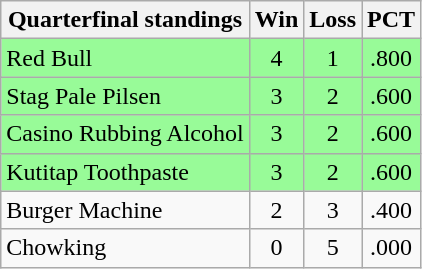<table class="wikitable">
<tr>
<th>Quarterfinal standings</th>
<th>Win</th>
<th>Loss</th>
<th>PCT</th>
</tr>
<tr align="center" bgcolor=#98fb98>
<td align="left">Red Bull</td>
<td>4</td>
<td>1</td>
<td>.800</td>
</tr>
<tr align="center" bgcolor=#98fb98>
<td align="left">Stag Pale Pilsen</td>
<td>3</td>
<td>2</td>
<td>.600</td>
</tr>
<tr align="center" bgcolor=#98fb98>
<td align="left">Casino Rubbing Alcohol</td>
<td>3</td>
<td>2</td>
<td>.600</td>
</tr>
<tr align="center" bgcolor=#98fb98>
<td align="left">Kutitap Toothpaste</td>
<td>3</td>
<td>2</td>
<td>.600</td>
</tr>
<tr align="center" bgcolor=>
<td align="left">Burger Machine</td>
<td>2</td>
<td>3</td>
<td>.400</td>
</tr>
<tr align="center" bgcolor=>
<td align="left">Chowking</td>
<td>0</td>
<td>5</td>
<td>.000</td>
</tr>
</table>
